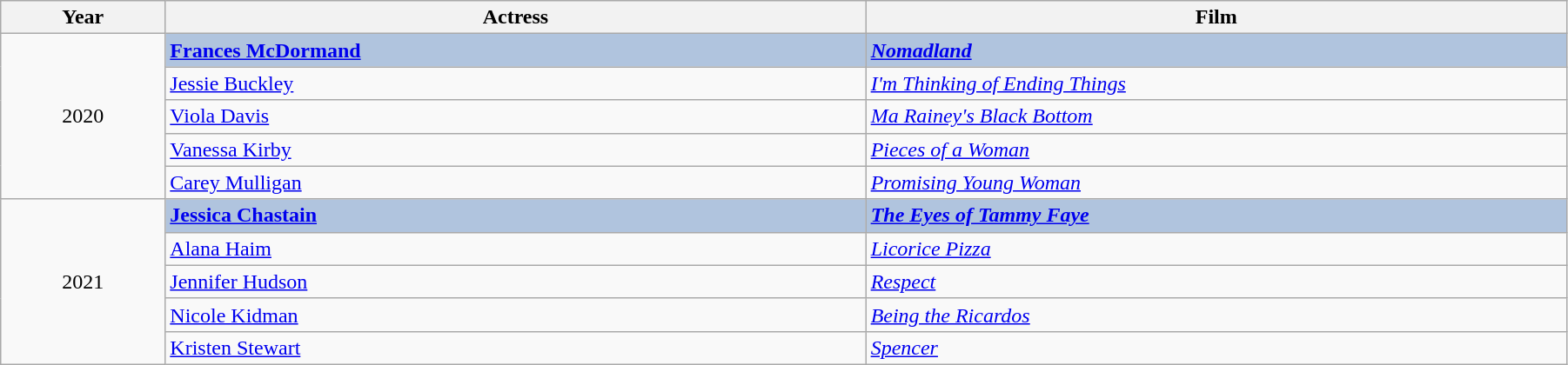<table class="wikitable" width="95%" cellpadding="5">
<tr>
<th width="100"><strong>Year</strong></th>
<th width="450"><strong>Actress</strong></th>
<th width="450"><strong>Film</strong></th>
</tr>
<tr>
<td rowspan=5 style="text-align:center;">2020</td>
<td style="background:#B0C4DE;"><strong><a href='#'>Frances McDormand</a></strong></td>
<td style="background:#B0C4DE;"><strong><em><a href='#'>Nomadland</a></em></strong></td>
</tr>
<tr>
<td><a href='#'>Jessie Buckley</a></td>
<td><em><a href='#'>I'm Thinking of Ending Things</a></em></td>
</tr>
<tr>
<td><a href='#'>Viola Davis</a></td>
<td><em><a href='#'>Ma Rainey's Black Bottom</a></em></td>
</tr>
<tr>
<td><a href='#'>Vanessa Kirby</a></td>
<td><em><a href='#'>Pieces of a Woman</a></em></td>
</tr>
<tr>
<td><a href='#'>Carey Mulligan</a></td>
<td><em><a href='#'>Promising Young Woman</a></em></td>
</tr>
<tr>
<td rowspan=6 style="text-align:center;">2021</td>
<td style="background:#B0C4DE;"><strong><a href='#'>Jessica Chastain</a></strong></td>
<td style="background:#B0C4DE;"><strong><em><a href='#'>The Eyes of Tammy Faye</a></em></strong></td>
</tr>
<tr>
<td><a href='#'>Alana Haim</a></td>
<td><em><a href='#'>Licorice Pizza</a></em></td>
</tr>
<tr>
<td><a href='#'>Jennifer Hudson</a></td>
<td><em><a href='#'>Respect</a></em></td>
</tr>
<tr>
<td><a href='#'>Nicole Kidman</a></td>
<td><em><a href='#'>Being the Ricardos</a></em></td>
</tr>
<tr>
<td><a href='#'>Kristen Stewart</a></td>
<td><em><a href='#'>Spencer</a></em></td>
</tr>
</table>
